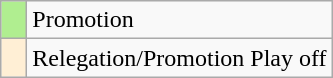<table class="wikitable">
<tr>
<td width=10px  bgcolor=B0EE90></td>
<td>Promotion</td>
</tr>
<tr>
<td width=10px  bgcolor=FFEFD5></td>
<td>Relegation/Promotion Play off</td>
</tr>
</table>
